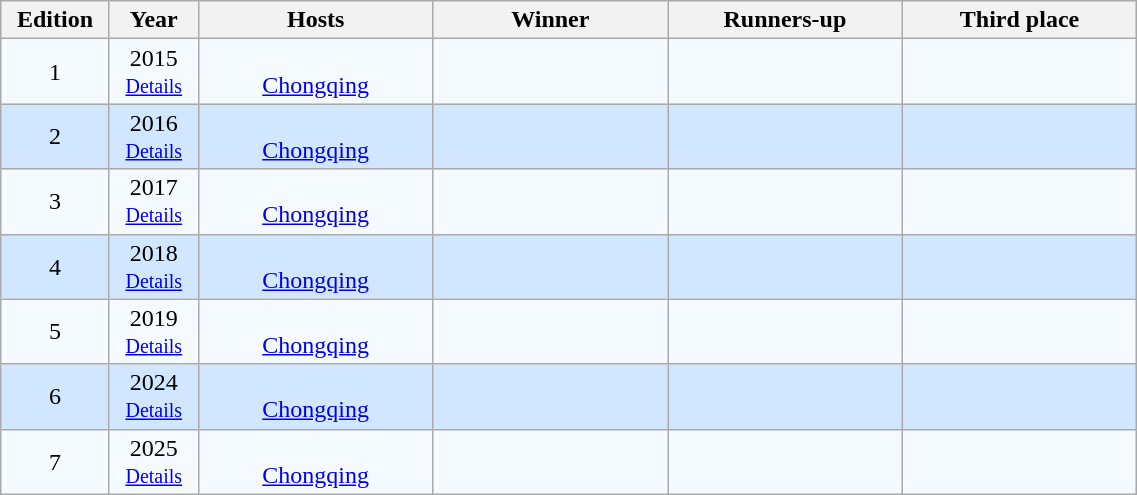<table class="wikitable" style="font-size: 100%; text-align: center; width: 60%;">
<tr>
<th width=5%>Edition</th>
<th width=5%>Year</th>
<th width=15%>Hosts</th>
<th width=15%>Winner</th>
<th width=15%>Runners-up</th>
<th width=15%>Third place</th>
</tr>
<tr align=center bgcolor=#F5FAFF>
<td>1</td>
<td>2015<br><small><a href='#'>Details</a></small></td>
<td><br><a href='#'>Chongqing</a></td>
<td></td>
<td></td>
<td></td>
</tr>
<tr align=center bgcolor=#D0E7FF>
<td>2</td>
<td>2016<br><small><a href='#'>Details</a></small></td>
<td><br><a href='#'>Chongqing</a></td>
<td></td>
<td></td>
<td></td>
</tr>
<tr align=center bgcolor=#F5FAFF>
<td>3</td>
<td>2017<br><small><a href='#'>Details</a></small></td>
<td><br><a href='#'>Chongqing</a></td>
<td></td>
<td></td>
<td></td>
</tr>
<tr align=center bgcolor=#D0E7FF>
<td>4</td>
<td>2018<br><small><a href='#'>Details</a></small></td>
<td><br><a href='#'>Chongqing</a></td>
<td></td>
<td></td>
<td></td>
</tr>
<tr align=center bgcolor=#F5FAFF>
<td>5</td>
<td>2019<br><small><a href='#'>Details</a></small></td>
<td><br><a href='#'>Chongqing</a></td>
<td></td>
<td></td>
<td></td>
</tr>
<tr align=center bgcolor=#D0E7FF>
<td>6</td>
<td>2024<br><small><a href='#'>Details</a></small></td>
<td><br><a href='#'>Chongqing</a></td>
<td></td>
<td></td>
<td></td>
</tr>
<tr align=center bgcolor=#F5FAFF>
<td>7</td>
<td>2025<br><small><a href='#'>Details</a></small></td>
<td><br><a href='#'>Chongqing</a></td>
<td></td>
<td></td>
<td></td>
</tr>
</table>
